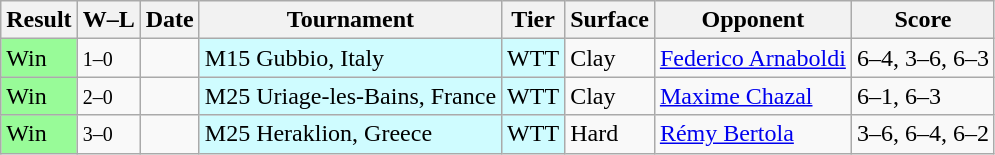<table class="sortable wikitable">
<tr>
<th>Result</th>
<th class="unsortable">W–L</th>
<th>Date</th>
<th>Tournament</th>
<th>Tier</th>
<th>Surface</th>
<th>Opponent</th>
<th class="unsortable">Score</th>
</tr>
<tr>
<td bgcolor=98fb98>Win</td>
<td><small>1–0</small></td>
<td></td>
<td style="background:#cffcff;">M15 Gubbio, Italy</td>
<td style="background:#cffcff;">WTT</td>
<td>Clay</td>
<td> <a href='#'>Federico Arnaboldi</a></td>
<td>6–4, 3–6, 6–3</td>
</tr>
<tr>
<td bgcolor=98fb98>Win</td>
<td><small>2–0</small></td>
<td></td>
<td style="background:#cffcff;">M25 Uriage-les-Bains, France</td>
<td style="background:#cffcff;">WTT</td>
<td>Clay</td>
<td> <a href='#'>Maxime Chazal</a></td>
<td>6–1, 6–3</td>
</tr>
<tr>
<td bgcolor=98fb98>Win</td>
<td><small>3–0</small></td>
<td></td>
<td style="background:#cffcff;">M25 Heraklion, Greece</td>
<td style="background:#cffcff;">WTT</td>
<td>Hard</td>
<td> <a href='#'>Rémy Bertola</a></td>
<td>3–6, 6–4, 6–2</td>
</tr>
</table>
